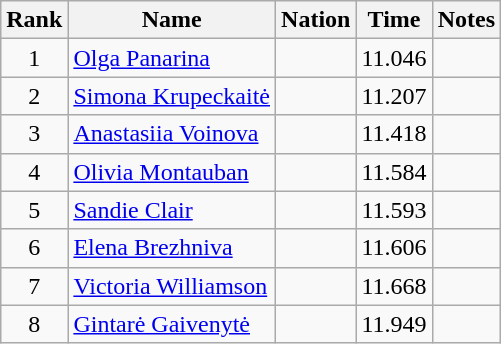<table class="wikitable sortable" style="text-align:center">
<tr>
<th>Rank</th>
<th>Name</th>
<th>Nation</th>
<th>Time</th>
<th>Notes</th>
</tr>
<tr>
<td>1</td>
<td align=left><a href='#'>Olga Panarina</a></td>
<td align=left></td>
<td>11.046</td>
<td></td>
</tr>
<tr>
<td>2</td>
<td align=left><a href='#'>Simona Krupeckaitė</a></td>
<td align=left></td>
<td>11.207</td>
<td></td>
</tr>
<tr>
<td>3</td>
<td align=left><a href='#'>Anastasiia Voinova</a></td>
<td align=left></td>
<td>11.418</td>
<td></td>
</tr>
<tr>
<td>4</td>
<td align=left><a href='#'>Olivia Montauban</a></td>
<td align=left></td>
<td>11.584</td>
<td></td>
</tr>
<tr>
<td>5</td>
<td align=left><a href='#'>Sandie Clair</a></td>
<td align=left></td>
<td>11.593</td>
<td></td>
</tr>
<tr>
<td>6</td>
<td align=left><a href='#'>Elena Brezhniva</a></td>
<td align=left></td>
<td>11.606</td>
<td></td>
</tr>
<tr>
<td>7</td>
<td align=left><a href='#'>Victoria Williamson</a></td>
<td align=left></td>
<td>11.668</td>
<td></td>
</tr>
<tr>
<td>8</td>
<td align=left><a href='#'>Gintarė Gaivenytė</a></td>
<td align=left></td>
<td>11.949</td>
<td></td>
</tr>
</table>
